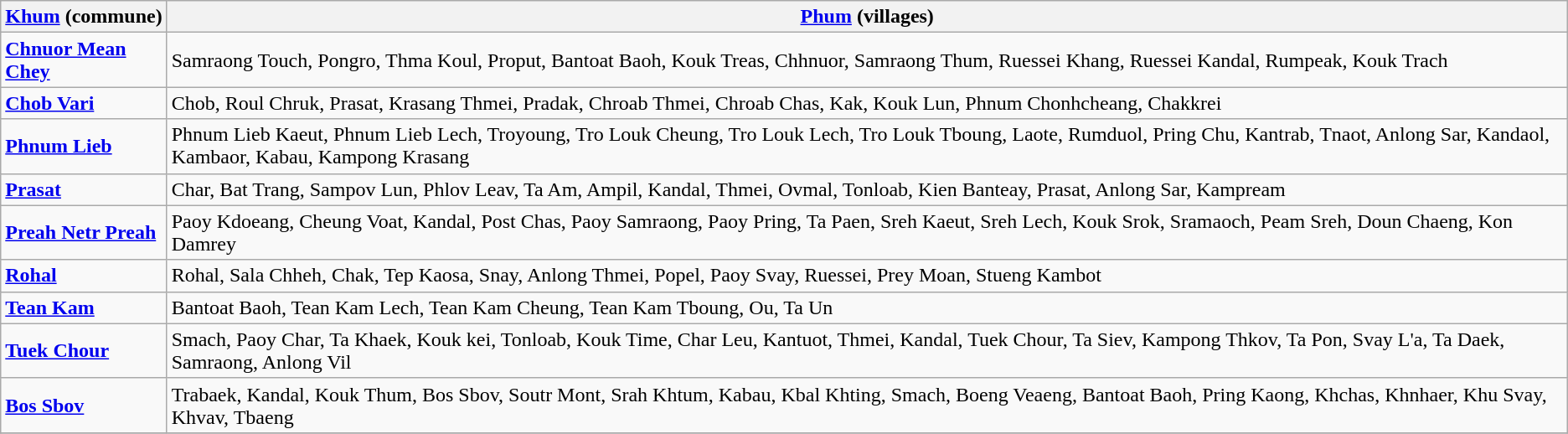<table class="wikitable">
<tr>
<th><a href='#'>Khum</a> (commune)</th>
<th><a href='#'>Phum</a> (villages)</th>
</tr>
<tr>
<td><strong><a href='#'>Chnuor Mean Chey</a></strong></td>
<td>Samraong Touch, Pongro, Thma Koul, Proput, Bantoat Baoh, Kouk Treas, Chhnuor, Samraong Thum, Ruessei Khang, Ruessei Kandal, Rumpeak, Kouk Trach</td>
</tr>
<tr>
<td><strong><a href='#'>Chob Vari</a></strong></td>
<td>Chob, Roul Chruk, Prasat, Krasang Thmei, Pradak, Chroab Thmei, Chroab Chas, Kak, Kouk Lun, Phnum Chonhcheang, Chakkrei</td>
</tr>
<tr>
<td><strong><a href='#'>Phnum Lieb</a></strong></td>
<td>Phnum Lieb Kaeut, Phnum Lieb Lech, Troyoung, Tro Louk Cheung, Tro Louk Lech, Tro Louk Tboung, Laote, Rumduol, Pring Chu, Kantrab, Tnaot, Anlong Sar, Kandaol, Kambaor, Kabau, Kampong Krasang</td>
</tr>
<tr>
<td><strong><a href='#'>Prasat</a></strong></td>
<td>Char, Bat Trang, Sampov Lun, Phlov Leav, Ta Am, Ampil, Kandal, Thmei, Ovmal, Tonloab, Kien Banteay, Prasat, Anlong Sar, Kampream</td>
</tr>
<tr>
<td><strong><a href='#'>Preah Netr Preah</a></strong></td>
<td>Paoy Kdoeang, Cheung Voat, Kandal, Post Chas, Paoy Samraong, Paoy Pring, Ta Paen, Sreh Kaeut, Sreh Lech, Kouk Srok, Sramaoch, Peam Sreh, Doun Chaeng, Kon Damrey</td>
</tr>
<tr>
<td><strong><a href='#'>Rohal</a></strong></td>
<td>Rohal, Sala Chheh, Chak, Tep Kaosa, Snay, Anlong Thmei, Popel, Paoy Svay, Ruessei, Prey Moan, Stueng Kambot</td>
</tr>
<tr>
<td><strong><a href='#'>Tean Kam</a></strong></td>
<td>Bantoat Baoh, Tean Kam Lech, Tean Kam Cheung, Tean Kam Tboung, Ou, Ta Un</td>
</tr>
<tr>
<td><strong><a href='#'>Tuek Chour</a></strong></td>
<td>Smach, Paoy Char, Ta Khaek, Kouk kei, Tonloab, Kouk Time, Char Leu, Kantuot, Thmei, Kandal, Tuek Chour, Ta Siev, Kampong Thkov, Ta Pon, Svay L'a, Ta Daek, Samraong, Anlong Vil</td>
</tr>
<tr>
<td><strong><a href='#'>Bos Sbov</a></strong></td>
<td>Trabaek, Kandal, Kouk Thum, Bos Sbov, Soutr Mont, Srah Khtum, Kabau, Kbal Khting, Smach, Boeng Veaeng, Bantoat Baoh, Pring Kaong, Khchas, Khnhaer, Khu Svay, Khvav, Tbaeng</td>
</tr>
<tr>
</tr>
</table>
